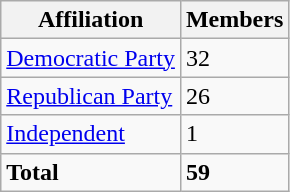<table class="wikitable">
<tr>
<th>Affiliation</th>
<th>Members</th>
</tr>
<tr>
<td><a href='#'>Democratic Party</a></td>
<td>32</td>
</tr>
<tr>
<td><a href='#'>Republican Party</a></td>
<td>26</td>
</tr>
<tr>
<td><a href='#'>Independent</a></td>
<td>1</td>
</tr>
<tr>
<td><strong>Total</strong><br></td>
<td><strong>59</strong></td>
</tr>
</table>
